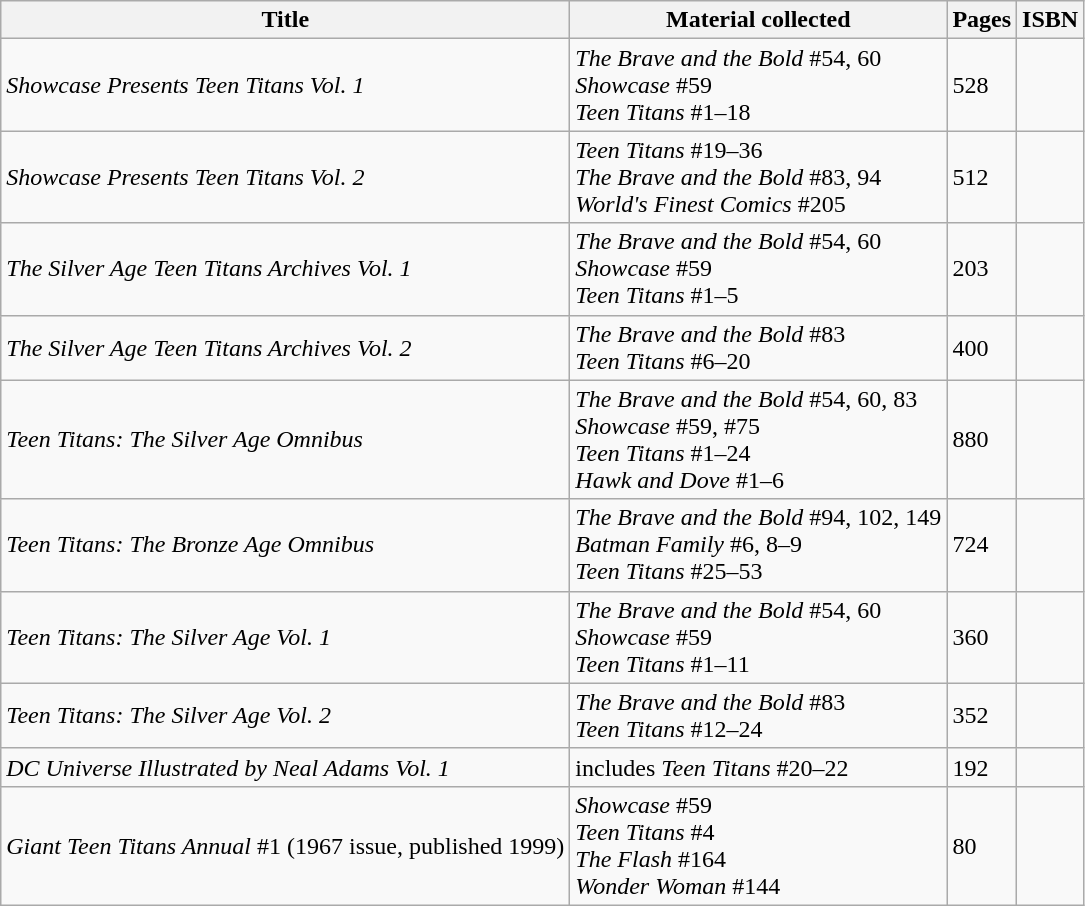<table class="wikitable">
<tr>
<th>Title</th>
<th>Material collected</th>
<th>Pages</th>
<th>ISBN</th>
</tr>
<tr>
<td><em>Showcase Presents Teen Titans Vol. 1</em></td>
<td><em>The Brave and the Bold</em> #54, 60<br><em>Showcase</em> #59<br><em>Teen Titans</em> #1–18</td>
<td>528</td>
<td></td>
</tr>
<tr>
<td><em>Showcase Presents Teen Titans Vol. 2</em></td>
<td><em>Teen Titans</em> #19–36<br><em>The Brave and the Bold</em> #83, 94<br><em>World's Finest Comics</em> #205</td>
<td>512</td>
<td></td>
</tr>
<tr>
<td><em>The Silver Age Teen Titans Archives Vol. 1</em></td>
<td><em>The Brave and the Bold</em> #54, 60<br><em>Showcase</em> #59<br><em>Teen Titans</em> #1–5</td>
<td>203</td>
<td></td>
</tr>
<tr>
<td><em>The Silver Age Teen Titans Archives Vol. 2</em></td>
<td><em>The Brave and the Bold</em> #83<br><em>Teen Titans</em> #6–20</td>
<td>400</td>
<td></td>
</tr>
<tr>
<td><em>Teen Titans: The Silver Age Omnibus</em></td>
<td><em>The Brave and the Bold</em> #54, 60, 83<br><em>Showcase</em> #59, #75<br><em>Teen Titans</em> #1–24<br><em>Hawk and Dove</em> #1–6</td>
<td>880</td>
<td></td>
</tr>
<tr>
<td><em>Teen Titans: The Bronze Age Omnibus</em></td>
<td><em>The Brave and the Bold</em> #94, 102, 149<br><em>Batman Family</em> #6, 8–9<br><em>Teen Titans</em> #25–53</td>
<td>724</td>
<td></td>
</tr>
<tr>
<td><em>Teen Titans: The Silver Age Vol. 1</em></td>
<td><em>The Brave and the Bold</em> #54, 60<br><em>Showcase</em> #59<br><em>Teen Titans</em> #1–11</td>
<td>360</td>
<td></td>
</tr>
<tr>
<td><em>Teen Titans: The Silver Age Vol. 2</em></td>
<td><em>The Brave and the Bold</em> #83<br><em>Teen Titans</em> #12–24</td>
<td>352</td>
<td></td>
</tr>
<tr>
<td><em>DC Universe Illustrated by Neal Adams Vol. 1</em></td>
<td>includes <em>Teen Titans</em> #20–22</td>
<td>192</td>
<td></td>
</tr>
<tr>
<td><em>Giant Teen Titans Annual</em> #1 (1967 issue, published 1999)</td>
<td><em>Showcase</em> #59<br><em>Teen Titans</em> #4<br><em>The Flash</em> #164<br><em>Wonder Woman</em> #144</td>
<td>80</td>
<td></td>
</tr>
</table>
